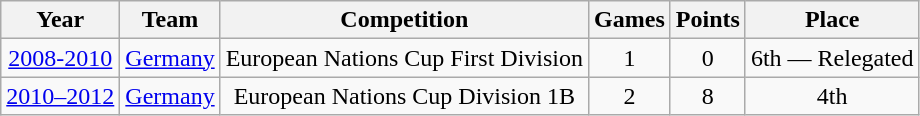<table class="wikitable">
<tr>
<th>Year</th>
<th>Team</th>
<th>Competition</th>
<th>Games</th>
<th>Points</th>
<th>Place</th>
</tr>
<tr align="center">
<td><a href='#'>2008-2010</a></td>
<td><a href='#'>Germany</a></td>
<td>European Nations Cup First Division</td>
<td>1</td>
<td>0</td>
<td>6th — Relegated</td>
</tr>
<tr align="center">
<td><a href='#'>2010–2012</a></td>
<td><a href='#'>Germany</a></td>
<td>European Nations Cup Division 1B</td>
<td>2</td>
<td>8</td>
<td>4th</td>
</tr>
</table>
